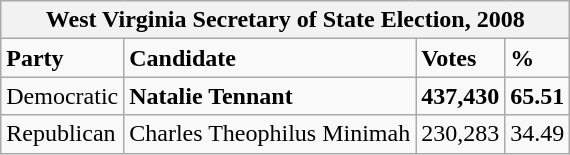<table class="wikitable">
<tr>
<th colspan="4">West Virginia Secretary of State Election, 2008</th>
</tr>
<tr>
<td><strong>Party</strong></td>
<td><strong>Candidate</strong></td>
<td><strong>Votes</strong></td>
<td><strong>%</strong></td>
</tr>
<tr>
<td>Democratic</td>
<td><strong>Natalie Tennant</strong></td>
<td><strong>437,430</strong></td>
<td><strong>65.51</strong></td>
</tr>
<tr>
<td>Republican</td>
<td>Charles Theophilus Minimah</td>
<td>230,283</td>
<td>34.49</td>
</tr>
</table>
